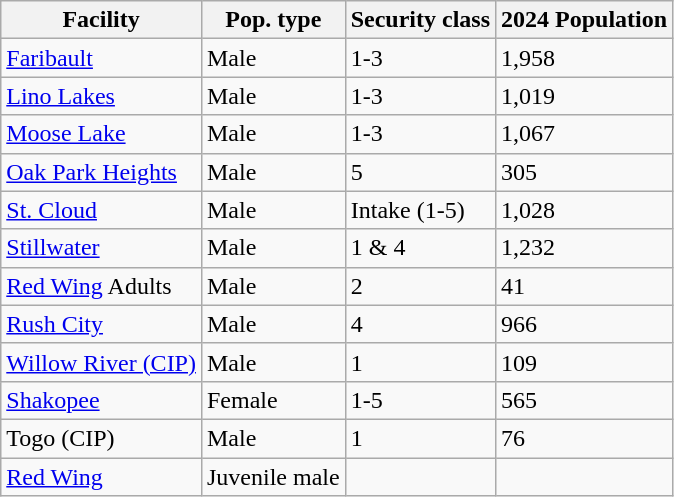<table class="wikitable sortable collapsible" border="1">
<tr>
<th scope="col">Facility</th>
<th scope="col">Pop. type</th>
<th scope="col" class="unsortable">Security class</th>
<th scope="col">2024 Population</th>
</tr>
<tr>
<td><a href='#'>Faribault</a></td>
<td>Male</td>
<td>1-3</td>
<td>1,958</td>
</tr>
<tr>
<td><a href='#'>Lino Lakes</a></td>
<td>Male</td>
<td>1-3</td>
<td>1,019</td>
</tr>
<tr>
<td><a href='#'>Moose Lake</a></td>
<td>Male</td>
<td>1-3</td>
<td>1,067</td>
</tr>
<tr>
<td><a href='#'>Oak Park Heights</a></td>
<td>Male</td>
<td>5</td>
<td>305</td>
</tr>
<tr>
<td><a href='#'>St. Cloud</a></td>
<td>Male</td>
<td>Intake (1-5)</td>
<td>1,028</td>
</tr>
<tr>
<td><a href='#'>Stillwater</a></td>
<td>Male</td>
<td>1 & 4</td>
<td>1,232</td>
</tr>
<tr>
<td><a href='#'>Red Wing</a> Adults</td>
<td>Male</td>
<td>2</td>
<td>41</td>
</tr>
<tr>
<td><a href='#'>Rush City</a></td>
<td>Male</td>
<td>4</td>
<td>966</td>
</tr>
<tr>
<td><a href='#'>Willow River (CIP)</a></td>
<td>Male</td>
<td>1</td>
<td>109</td>
</tr>
<tr>
<td><a href='#'>Shakopee</a></td>
<td>Female</td>
<td>1-5</td>
<td>565</td>
</tr>
<tr>
<td>Togo (CIP)</td>
<td>Male</td>
<td>1</td>
<td>76</td>
</tr>
<tr>
<td><a href='#'>Red Wing</a></td>
<td>Juvenile male</td>
<td></td>
<td></td>
</tr>
</table>
